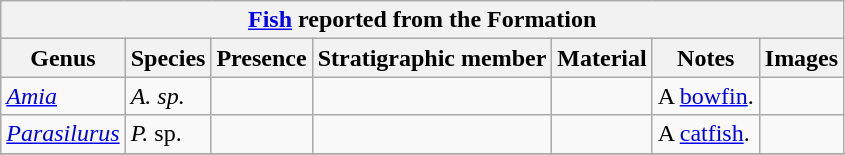<table class="wikitable" align="center">
<tr>
<th colspan="7" align="center"><strong><a href='#'>Fish</a> reported from the Formation</strong></th>
</tr>
<tr>
<th>Genus</th>
<th>Species</th>
<th>Presence</th>
<th><strong>Stratigraphic member</strong></th>
<th><strong>Material</strong></th>
<th>Notes</th>
<th>Images</th>
</tr>
<tr>
<td><em><a href='#'>Amia</a></em></td>
<td><em>A. sp.</em></td>
<td></td>
<td></td>
<td></td>
<td>A <a href='#'>bowfin</a>.</td>
<td></td>
</tr>
<tr>
<td><em><a href='#'>Parasilurus</a></em></td>
<td><em>P.</em> sp.</td>
<td></td>
<td></td>
<td></td>
<td>A <a href='#'>catfish</a>.</td>
<td></td>
</tr>
<tr>
</tr>
</table>
